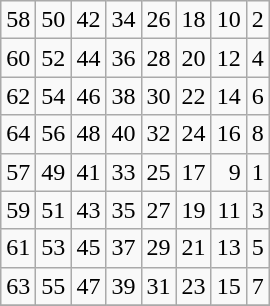<table class="wikitable" style="text-align:right">
<tr d>
<td>58</td>
<td>50</td>
<td>42</td>
<td>34</td>
<td>26</td>
<td>18</td>
<td>10</td>
<td>2</td>
</tr>
<tr>
<td>60</td>
<td>52</td>
<td>44</td>
<td>36</td>
<td>28</td>
<td>20</td>
<td>12</td>
<td>4</td>
</tr>
<tr>
<td>62</td>
<td>54</td>
<td>46</td>
<td>38</td>
<td>30</td>
<td>22</td>
<td>14</td>
<td>6</td>
</tr>
<tr>
<td>64</td>
<td>56</td>
<td>48</td>
<td>40</td>
<td>32</td>
<td>24</td>
<td>16</td>
<td>8</td>
</tr>
<tr>
<td>57</td>
<td>49</td>
<td>41</td>
<td>33</td>
<td>25</td>
<td>17</td>
<td>9</td>
<td>1</td>
</tr>
<tr>
<td>59</td>
<td>51</td>
<td>43</td>
<td>35</td>
<td>27</td>
<td>19</td>
<td>11</td>
<td>3</td>
</tr>
<tr>
<td>61</td>
<td>53</td>
<td>45</td>
<td>37</td>
<td>29</td>
<td>21</td>
<td>13</td>
<td>5</td>
</tr>
<tr>
<td>63</td>
<td>55</td>
<td>47</td>
<td>39</td>
<td>31</td>
<td>23</td>
<td>15</td>
<td>7</td>
</tr>
<tr>
</tr>
</table>
